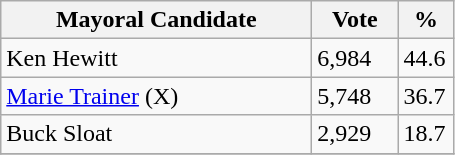<table class="wikitable">
<tr>
<th bgcolor="#DDDDFF" width="200px">Mayoral Candidate </th>
<th bgcolor="#DDDDFF" width="50px">Vote</th>
<th bgcolor="#DDDDFF" width="30px">%</th>
</tr>
<tr>
<td>Ken Hewitt</td>
<td>6,984</td>
<td>44.6</td>
</tr>
<tr>
<td><a href='#'>Marie Trainer</a> (X)</td>
<td>5,748</td>
<td>36.7</td>
</tr>
<tr>
<td>Buck Sloat</td>
<td>2,929</td>
<td>18.7</td>
</tr>
<tr>
</tr>
</table>
